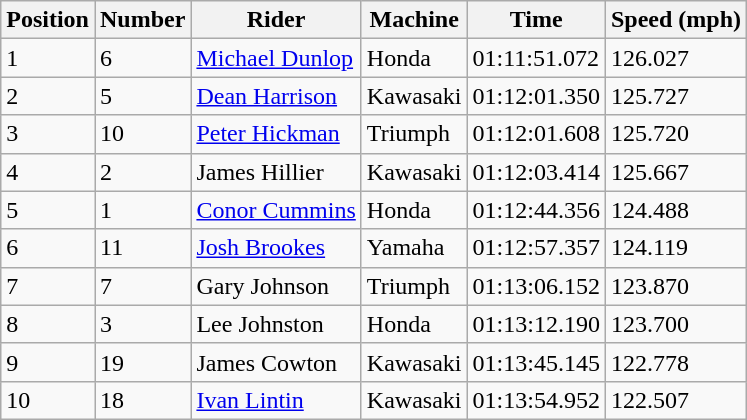<table class="wikitable">
<tr>
<th>Position</th>
<th>Number</th>
<th>Rider</th>
<th>Machine</th>
<th>Time</th>
<th>Speed (mph)</th>
</tr>
<tr>
<td>1</td>
<td>6</td>
<td> <a href='#'>Michael Dunlop</a></td>
<td>Honda</td>
<td>01:11:51.072</td>
<td>126.027</td>
</tr>
<tr>
<td>2</td>
<td>5</td>
<td> <a href='#'>Dean Harrison</a></td>
<td>Kawasaki</td>
<td>01:12:01.350</td>
<td>125.727</td>
</tr>
<tr>
<td>3</td>
<td>10</td>
<td> <a href='#'>Peter Hickman</a></td>
<td>Triumph</td>
<td>01:12:01.608</td>
<td>125.720</td>
</tr>
<tr>
<td>4</td>
<td>2</td>
<td> James Hillier</td>
<td>Kawasaki</td>
<td>01:12:03.414</td>
<td>125.667</td>
</tr>
<tr>
<td>5</td>
<td>1</td>
<td> <a href='#'>Conor Cummins</a></td>
<td>Honda</td>
<td>01:12:44.356</td>
<td>124.488</td>
</tr>
<tr>
<td>6</td>
<td>11</td>
<td> <a href='#'>Josh Brookes</a></td>
<td>Yamaha</td>
<td>01:12:57.357</td>
<td>124.119</td>
</tr>
<tr>
<td>7</td>
<td>7</td>
<td> Gary Johnson</td>
<td>Triumph</td>
<td>01:13:06.152</td>
<td>123.870</td>
</tr>
<tr>
<td>8</td>
<td>3</td>
<td> Lee Johnston</td>
<td>Honda</td>
<td>01:13:12.190</td>
<td>123.700</td>
</tr>
<tr>
<td>9</td>
<td>19</td>
<td> James Cowton</td>
<td>Kawasaki</td>
<td>01:13:45.145</td>
<td>122.778</td>
</tr>
<tr>
<td>10</td>
<td>18</td>
<td> <a href='#'>Ivan Lintin</a></td>
<td>Kawasaki</td>
<td>01:13:54.952</td>
<td>122.507</td>
</tr>
</table>
